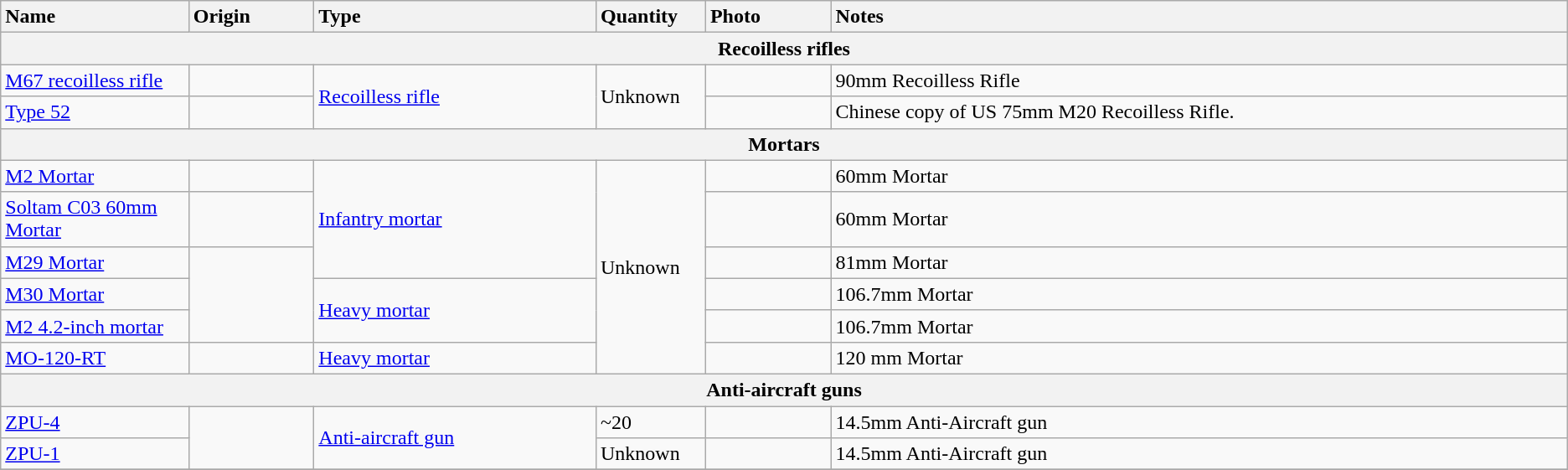<table class="wikitable mw-collapsible">
<tr>
<th style="text-align: left; width:12%;">Name</th>
<th style="text-align: left; width:8%;">Origin</th>
<th style="text-align: left; width:18%;">Type</th>
<th style="text-align: left; width:7%;">Quantity</th>
<th style="text-align: left;width:8%;">Photo</th>
<th style="text-align: left;width:47%;">Notes</th>
</tr>
<tr>
<th style="align: center;" colspan="7">Recoilless rifles</th>
</tr>
<tr>
<td><a href='#'>M67 recoilless rifle</a></td>
<td></td>
<td rowspan="2"><a href='#'>Recoilless rifle</a></td>
<td rowspan="2">Unknown</td>
<td></td>
<td>90mm Recoilless Rifle </td>
</tr>
<tr>
<td><a href='#'>Type 52</a></td>
<td></td>
<td></td>
<td>Chinese copy of US 75mm M20 Recoilless Rifle.</td>
</tr>
<tr>
<th style="align: center;" colspan="7">Mortars</th>
</tr>
<tr>
<td><a href='#'>M2 Mortar</a></td>
<td></td>
<td rowspan="3"><a href='#'>Infantry mortar</a></td>
<td rowspan="6">Unknown</td>
<td></td>
<td>60mm Mortar </td>
</tr>
<tr>
<td><a href='#'>Soltam C03 60mm Mortar</a></td>
<td></td>
<td></td>
<td>60mm Mortar </td>
</tr>
<tr>
<td><a href='#'>M29 Mortar</a></td>
<td rowspan="3"></td>
<td></td>
<td>81mm Mortar </td>
</tr>
<tr>
<td><a href='#'>M30 Mortar</a></td>
<td rowspan="2"><a href='#'>Heavy mortar</a></td>
<td></td>
<td>106.7mm Mortar </td>
</tr>
<tr>
<td><a href='#'>M2 4.2-inch mortar</a></td>
<td></td>
<td>106.7mm Mortar </td>
</tr>
<tr>
<td><a href='#'>MO-120-RT</a></td>
<td></td>
<td><a href='#'>Heavy mortar</a></td>
<td></td>
<td>120 mm Mortar </td>
</tr>
<tr>
<th style="align: center;" colspan="7">Anti-aircraft guns</th>
</tr>
<tr>
<td><a href='#'>ZPU-4</a></td>
<td rowspan="2"></td>
<td rowspan="2"><a href='#'>Anti-aircraft gun</a></td>
<td>~20</td>
<td></td>
<td>14.5mm Anti-Aircraft gun </td>
</tr>
<tr>
<td><a href='#'>ZPU-1</a></td>
<td>Unknown</td>
<td></td>
<td>14.5mm Anti-Aircraft gun<br></td>
</tr>
<tr>
</tr>
</table>
